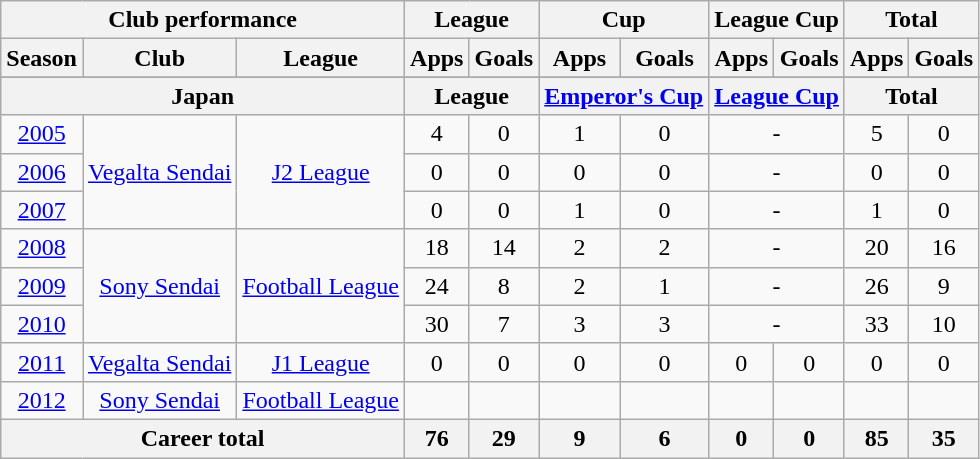<table class="wikitable" style="text-align:center">
<tr>
<th colspan=3>Club performance</th>
<th colspan=2>League</th>
<th colspan=2>Cup</th>
<th colspan=2>League Cup</th>
<th colspan=2>Total</th>
</tr>
<tr>
<th>Season</th>
<th>Club</th>
<th>League</th>
<th>Apps</th>
<th>Goals</th>
<th>Apps</th>
<th>Goals</th>
<th>Apps</th>
<th>Goals</th>
<th>Apps</th>
<th>Goals</th>
</tr>
<tr>
</tr>
<tr>
<th colspan=3>Japan</th>
<th colspan=2>League</th>
<th colspan=2><a href='#'>Emperor's Cup</a></th>
<th colspan=2><a href='#'>League Cup</a></th>
<th colspan=2>Total</th>
</tr>
<tr>
<td><a href='#'>2005</a></td>
<td rowspan="3"><a href='#'>Vegalta Sendai</a></td>
<td rowspan="3"><a href='#'>J2 League</a></td>
<td>4</td>
<td>0</td>
<td>1</td>
<td>0</td>
<td colspan="2">-</td>
<td>5</td>
<td>0</td>
</tr>
<tr>
<td><a href='#'>2006</a></td>
<td>0</td>
<td>0</td>
<td>0</td>
<td>0</td>
<td colspan="2">-</td>
<td>0</td>
<td>0</td>
</tr>
<tr>
<td><a href='#'>2007</a></td>
<td>0</td>
<td>0</td>
<td>1</td>
<td>0</td>
<td colspan="2">-</td>
<td>1</td>
<td>0</td>
</tr>
<tr>
<td><a href='#'>2008</a></td>
<td rowspan="3"><a href='#'>Sony Sendai</a></td>
<td rowspan="3"><a href='#'>Football League</a></td>
<td>18</td>
<td>14</td>
<td>2</td>
<td>2</td>
<td colspan="2">-</td>
<td>20</td>
<td>16</td>
</tr>
<tr>
<td><a href='#'>2009</a></td>
<td>24</td>
<td>8</td>
<td>2</td>
<td>1</td>
<td colspan="2">-</td>
<td>26</td>
<td>9</td>
</tr>
<tr>
<td><a href='#'>2010</a></td>
<td>30</td>
<td>7</td>
<td>3</td>
<td>3</td>
<td colspan="2">-</td>
<td>33</td>
<td>10</td>
</tr>
<tr>
<td><a href='#'>2011</a></td>
<td><a href='#'>Vegalta Sendai</a></td>
<td><a href='#'>J1 League</a></td>
<td>0</td>
<td>0</td>
<td>0</td>
<td>0</td>
<td>0</td>
<td>0</td>
<td>0</td>
<td>0</td>
</tr>
<tr>
<td><a href='#'>2012</a></td>
<td><a href='#'>Sony Sendai</a></td>
<td><a href='#'>Football League</a></td>
<td></td>
<td></td>
<td></td>
<td></td>
<td></td>
<td></td>
<td></td>
<td></td>
</tr>
<tr>
<th colspan=3>Career total</th>
<th>76</th>
<th>29</th>
<th>9</th>
<th>6</th>
<th>0</th>
<th>0</th>
<th>85</th>
<th>35</th>
</tr>
</table>
